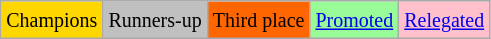<table class="wikitable">
<tr>
<td bgcolor=gold><small>Champions</small></td>
<td bgcolor=silver><small>Runners-up</small></td>
<td bgcolor=ff6600><small>Third place</small></td>
<td bgcolor=palegreen><small><a href='#'>Promoted</a></small></td>
<td bgcolor=pink><small><a href='#'>Relegated</a></small></td>
</tr>
</table>
